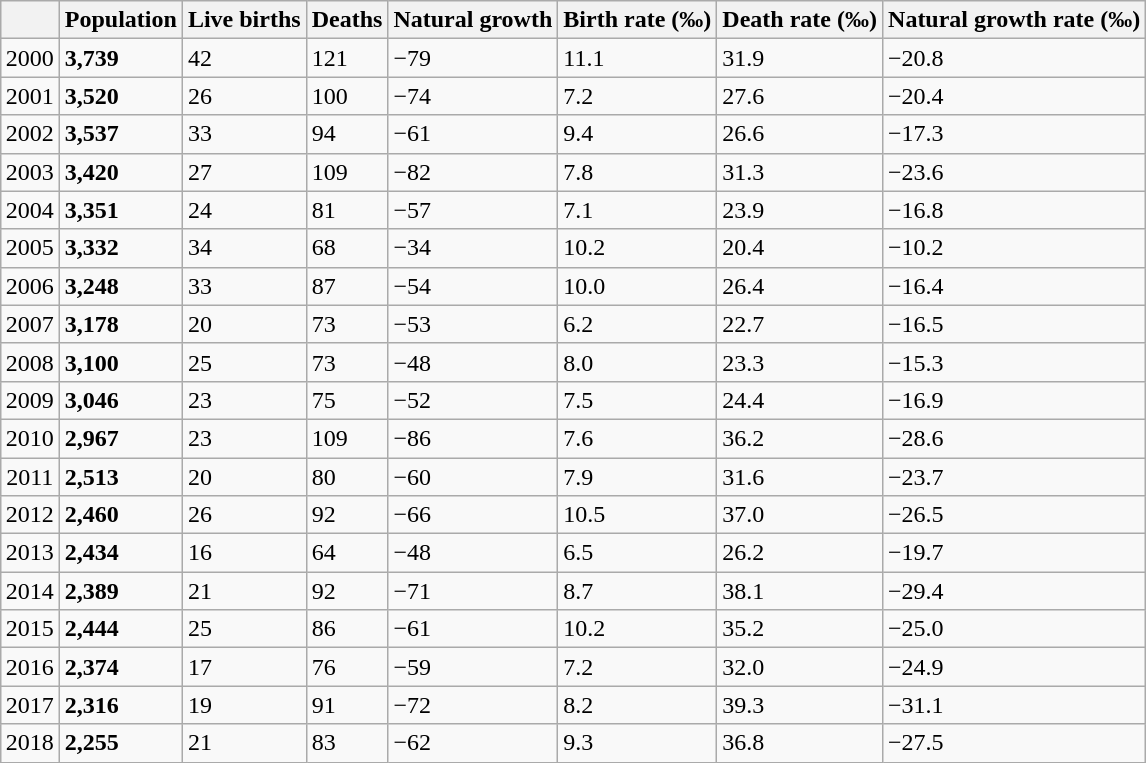<table class="wikitable sortable" style="margin-left:auto;margin-right:auto" style="text-align:right;">
<tr>
<th></th>
<th align="center">Population</th>
<th align="center">Live births</th>
<th align="center">Deaths</th>
<th align="center">Natural growth</th>
<th align="center">Birth rate (‰)</th>
<th align="center">Death rate (‰)</th>
<th align="center">Natural growth rate (‰)</th>
</tr>
<tr>
<td align="center">2000</td>
<td><strong> 3,739</strong></td>
<td>42</td>
<td>121</td>
<td>−79</td>
<td>11.1</td>
<td>31.9</td>
<td>−20.8</td>
</tr>
<tr>
<td align="center">2001</td>
<td><strong>3,520 </strong></td>
<td>26</td>
<td>100</td>
<td>−74</td>
<td>7.2</td>
<td>27.6</td>
<td>−20.4</td>
</tr>
<tr>
<td align="center">2002</td>
<td><strong>3,537</strong></td>
<td>33</td>
<td>94</td>
<td>−61</td>
<td>9.4</td>
<td>26.6</td>
<td>−17.3</td>
</tr>
<tr>
<td align="center">2003</td>
<td><strong>3,420 </strong></td>
<td>27</td>
<td>109</td>
<td>−82</td>
<td>7.8</td>
<td>31.3</td>
<td>−23.6</td>
</tr>
<tr>
<td align="center">2004</td>
<td><strong>3,351 </strong></td>
<td>24</td>
<td>81</td>
<td>−57</td>
<td>7.1</td>
<td>23.9</td>
<td>−16.8</td>
</tr>
<tr>
<td align="center">2005</td>
<td><strong>3,332 </strong></td>
<td>34</td>
<td>68</td>
<td>−34</td>
<td>10.2</td>
<td>20.4</td>
<td>−10.2</td>
</tr>
<tr>
<td align="center">2006</td>
<td><strong>3,248 </strong></td>
<td>33</td>
<td>87</td>
<td>−54</td>
<td>10.0</td>
<td>26.4</td>
<td>−16.4</td>
</tr>
<tr>
<td align="center">2007</td>
<td><strong>3,178 </strong></td>
<td>20</td>
<td>73</td>
<td>−53</td>
<td>6.2</td>
<td>22.7</td>
<td>−16.5</td>
</tr>
<tr>
<td align="center">2008</td>
<td><strong> 3,100 </strong></td>
<td>25</td>
<td>73</td>
<td>−48</td>
<td>8.0</td>
<td>23.3</td>
<td>−15.3</td>
</tr>
<tr>
<td align="center">2009</td>
<td><strong>3,046 </strong></td>
<td>23</td>
<td>75</td>
<td>−52</td>
<td>7.5</td>
<td>24.4</td>
<td>−16.9</td>
</tr>
<tr>
<td align="center">2010</td>
<td><strong> 2,967</strong></td>
<td>23</td>
<td>109</td>
<td>−86</td>
<td>7.6</td>
<td>36.2</td>
<td>−28.6</td>
</tr>
<tr>
<td align="center">2011</td>
<td><strong>2,513 </strong></td>
<td>20</td>
<td>80</td>
<td>−60</td>
<td>7.9</td>
<td>31.6</td>
<td>−23.7</td>
</tr>
<tr>
<td align="center">2012</td>
<td><strong>2,460 </strong></td>
<td>26</td>
<td>92</td>
<td>−66</td>
<td>10.5</td>
<td>37.0</td>
<td>−26.5</td>
</tr>
<tr>
<td align="center">2013</td>
<td><strong>2,434 </strong></td>
<td>16</td>
<td>64</td>
<td>−48</td>
<td>6.5</td>
<td>26.2</td>
<td>−19.7</td>
</tr>
<tr>
<td align="center">2014</td>
<td><strong> 2,389 </strong></td>
<td>21</td>
<td>92</td>
<td>−71</td>
<td>8.7</td>
<td>38.1</td>
<td>−29.4</td>
</tr>
<tr>
<td align="center">2015</td>
<td><strong>2,444 </strong></td>
<td>25</td>
<td>86</td>
<td>−61</td>
<td>10.2</td>
<td>35.2</td>
<td>−25.0</td>
</tr>
<tr>
<td align="center">2016</td>
<td><strong> 2,374</strong></td>
<td>17</td>
<td>76</td>
<td>−59</td>
<td>7.2</td>
<td>32.0</td>
<td>−24.9</td>
</tr>
<tr>
<td align="center">2017</td>
<td><strong> 2,316 </strong></td>
<td>19</td>
<td>91</td>
<td>−72</td>
<td>8.2</td>
<td>39.3</td>
<td>−31.1</td>
</tr>
<tr>
<td align="center">2018</td>
<td><strong>2,255 </strong></td>
<td>21</td>
<td>83</td>
<td>−62</td>
<td>9.3</td>
<td>36.8</td>
<td>−27.5</td>
</tr>
</table>
